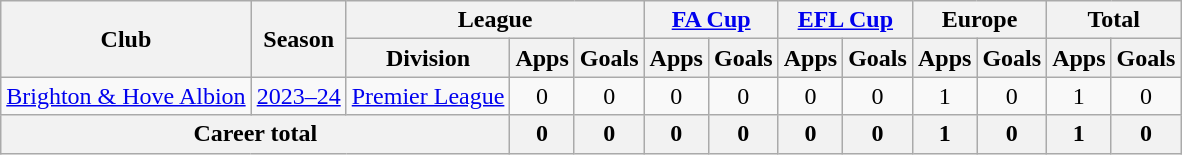<table class="wikitable" style="text-align: center;">
<tr>
<th rowspan="2">Club</th>
<th rowspan="2">Season</th>
<th colspan="3">League</th>
<th colspan="2"><a href='#'>FA Cup</a></th>
<th colspan="2"><a href='#'>EFL Cup</a></th>
<th colspan="2">Europe</th>
<th colspan="2">Total</th>
</tr>
<tr>
<th>Division</th>
<th>Apps</th>
<th>Goals</th>
<th>Apps</th>
<th>Goals</th>
<th>Apps</th>
<th>Goals</th>
<th>Apps</th>
<th>Goals</th>
<th>Apps</th>
<th>Goals</th>
</tr>
<tr>
<td><a href='#'>Brighton & Hove Albion</a></td>
<td><a href='#'>2023–24</a></td>
<td><a href='#'>Premier League</a></td>
<td>0</td>
<td>0</td>
<td>0</td>
<td>0</td>
<td>0</td>
<td>0</td>
<td>1</td>
<td>0</td>
<td>1</td>
<td>0</td>
</tr>
<tr>
<th colspan="3">Career total</th>
<th>0</th>
<th>0</th>
<th>0</th>
<th>0</th>
<th>0</th>
<th>0</th>
<th>1</th>
<th>0</th>
<th>1</th>
<th>0</th>
</tr>
</table>
